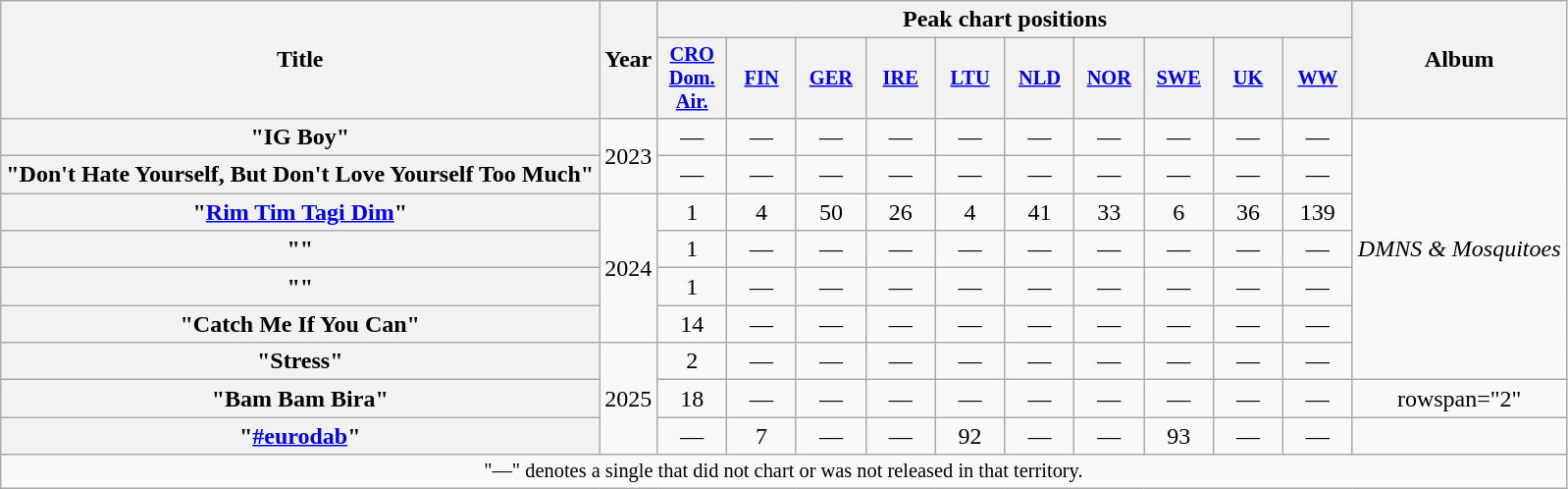<table class="wikitable plainrowheaders" style="text-align:center;">
<tr>
<th scope="col" rowspan="2">Title</th>
<th scope="col" rowspan="2">Year</th>
<th scope="col" colspan="10">Peak chart positions</th>
<th scope="col" rowspan="2">Album</th>
</tr>
<tr>
<th scope="col" style="width:3em; font-size:85%;"><a href='#'>CRO<br>Dom.<br>Air.</a><br></th>
<th scope="col" style="width:3em;font-size:85%;"><a href='#'>FIN</a><br></th>
<th scope="col" style="width:3em;font-size:85%;"><a href='#'>GER</a><br></th>
<th scope="col" style="width:3em;font-size:85%;"><a href='#'>IRE</a><br></th>
<th scope="col" style="width:3em;font-size:85%;"><a href='#'>LTU</a><br></th>
<th scope="col" style="width:3em;font-size:85%;"><a href='#'>NLD</a><br></th>
<th scope="col" style="width:3em;font-size:85%;"><a href='#'>NOR</a><br></th>
<th scope="col" style="width:3em;font-size:85%;"><a href='#'>SWE</a><br></th>
<th scope="col" style="width:3em;font-size:85%;"><a href='#'>UK</a><br></th>
<th scope="col" style="width:3em;font-size:85%;"><a href='#'>WW</a><br></th>
</tr>
<tr>
<th scope="row">"IG Boy"</th>
<td rowspan="2">2023</td>
<td>—</td>
<td>—</td>
<td>—</td>
<td>—</td>
<td>—</td>
<td>—</td>
<td>—</td>
<td>—</td>
<td>—</td>
<td>—</td>
<td rowspan="7"><em>DMNS & Mosquitoes</em></td>
</tr>
<tr>
<th scope="row">"Don't Hate Yourself, But Don't Love Yourself Too Much"</th>
<td>—</td>
<td>—</td>
<td>—</td>
<td>—</td>
<td>—</td>
<td>—</td>
<td>—</td>
<td>—</td>
<td>—</td>
<td>—</td>
</tr>
<tr>
<th scope="row">"<a href='#'>Rim Tim Tagi Dim</a>"</th>
<td rowspan="4">2024</td>
<td>1</td>
<td>4</td>
<td>50</td>
<td>26</td>
<td>4</td>
<td>41</td>
<td>33</td>
<td>6</td>
<td>36</td>
<td>139</td>
</tr>
<tr>
<th scope="row">""</th>
<td>1</td>
<td>—</td>
<td>—</td>
<td>—</td>
<td>—</td>
<td>—</td>
<td>—</td>
<td>—</td>
<td>—</td>
<td>—</td>
</tr>
<tr>
<th scope="row">""</th>
<td>1</td>
<td>—</td>
<td>—</td>
<td>—</td>
<td>—</td>
<td>—</td>
<td>—</td>
<td>—</td>
<td>—</td>
<td>—</td>
</tr>
<tr>
<th scope="row">"Catch Me If You Can"</th>
<td>14</td>
<td>—</td>
<td>—</td>
<td>—</td>
<td>—</td>
<td>—</td>
<td>—</td>
<td>—</td>
<td>—</td>
<td>—</td>
</tr>
<tr>
<th scope="row">"Stress"</th>
<td rowspan="3">2025</td>
<td>2</td>
<td>—</td>
<td>—</td>
<td>—</td>
<td>—</td>
<td>—</td>
<td>—</td>
<td>—</td>
<td>—</td>
<td>—</td>
</tr>
<tr>
<th scope="row">"Bam Bam Bira"<br></th>
<td>18</td>
<td>—</td>
<td>—</td>
<td>—</td>
<td>—</td>
<td>—</td>
<td>—</td>
<td>—</td>
<td>—</td>
<td>—</td>
<td>rowspan="2" </td>
</tr>
<tr>
<th scope="row">"<a href='#'>#eurodab</a>"<br></th>
<td>—</td>
<td>7</td>
<td>—</td>
<td>—</td>
<td>92</td>
<td>—</td>
<td>—</td>
<td>93<br></td>
<td>—</td>
<td>—</td>
</tr>
<tr>
<td colspan="13" style="font-size:85%;">"—" denotes a single that did not chart or was not released in that territory.</td>
</tr>
</table>
